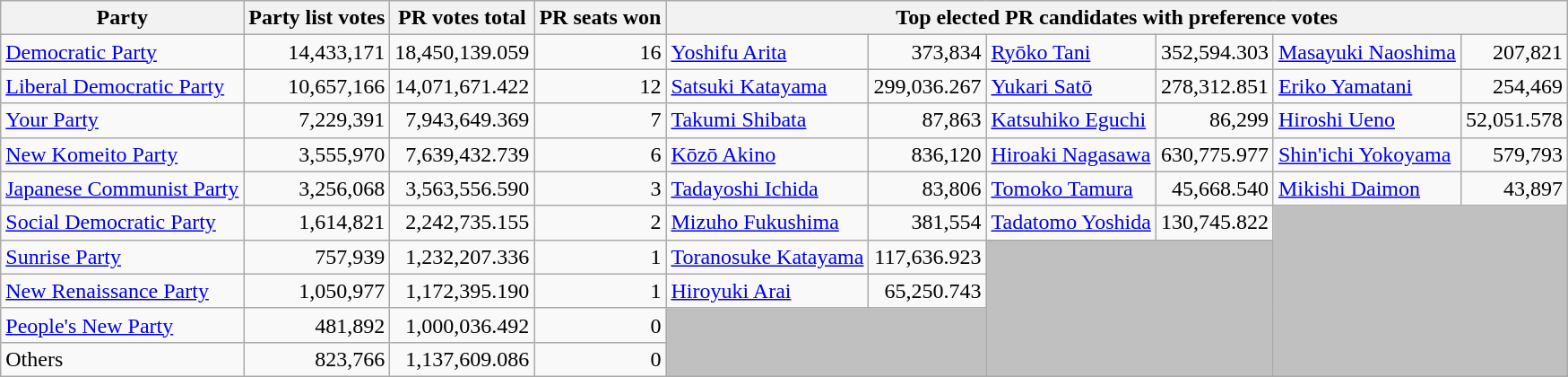<table class="wikitable">
<tr>
<th>Party</th>
<th>Party list votes</th>
<th>PR votes total</th>
<th>PR seats won</th>
<th colspan="6">Top elected PR candidates with preference votes</th>
</tr>
<tr>
<td align="left"><a href='#'>Democratic Party</a></td>
<td style="text-align:right;">14,433,171</td>
<td style="text-align:right;">18,450,139.059</td>
<td style="text-align:right;">16</td>
<td><a href='#'>Yoshifu Arita</a></td>
<td style="text-align:right;">373,834</td>
<td><a href='#'>Ryōko Tani</a></td>
<td style="text-align:right;">352,594.303</td>
<td><a href='#'>Masayuki Naoshima</a></td>
<td style="text-align:right;">207,821</td>
</tr>
<tr>
<td align="left"><a href='#'>Liberal Democratic Party</a></td>
<td style="text-align:right;">10,657,166</td>
<td style="text-align:right;">14,071,671.422</td>
<td style="text-align:right;">12</td>
<td><a href='#'>Satsuki Katayama</a></td>
<td style="text-align:right;">299,036.267</td>
<td><a href='#'>Yukari Satō</a></td>
<td style="text-align:right;">278,312.851</td>
<td><a href='#'>Eriko Yamatani</a></td>
<td style="text-align:right;">254,469</td>
</tr>
<tr>
<td align="left"><a href='#'>Your Party</a></td>
<td style="text-align:right;">7,229,391</td>
<td style="text-align:right;">7,943,649.369</td>
<td style="text-align:right;">7</td>
<td><a href='#'>Takumi Shibata</a></td>
<td style="text-align:right;">87,863</td>
<td><a href='#'>Katsuhiko Eguchi</a></td>
<td style="text-align:right;">86,299</td>
<td><a href='#'>Hiroshi Ueno</a></td>
<td style="text-align:right;">52,051.578</td>
</tr>
<tr>
<td align="left"><a href='#'>New Komeito Party</a></td>
<td style="text-align:right;">3,555,970</td>
<td style="text-align:right;">7,639,432.739</td>
<td style="text-align:right;">6</td>
<td><a href='#'>Kōzō Akino</a></td>
<td style="text-align:right;">836,120</td>
<td><a href='#'>Hiroaki Nagasawa</a></td>
<td style="text-align:right;">630,775.977</td>
<td><a href='#'>Shin'ichi Yokoyama</a></td>
<td style="text-align:right;">579,793</td>
</tr>
<tr>
<td align="left"><a href='#'>Japanese Communist Party</a></td>
<td style="text-align:right;">3,256,068</td>
<td style="text-align:right;">3,563,556.590</td>
<td style="text-align:right;">3</td>
<td><a href='#'>Tadayoshi Ichida</a></td>
<td style="text-align:right;">83,806</td>
<td><a href='#'>Tomoko Tamura</a></td>
<td style="text-align:right;">45,668.540</td>
<td><a href='#'>Mikishi Daimon</a></td>
<td style="text-align:right;">43,897</td>
</tr>
<tr>
<td align="left"><a href='#'>Social Democratic Party</a></td>
<td style="text-align:right;">1,614,821</td>
<td style="text-align:right;">2,242,735.155</td>
<td style="text-align:right;">2</td>
<td><a href='#'>Mizuho Fukushima</a></td>
<td style="text-align:right;">381,554</td>
<td><a href='#'>Tadatomo Yoshida</a></td>
<td style="text-align:right;">130,745.822</td>
<td colspan="2" rowspan="5" style="background:silver;"></td>
</tr>
<tr>
<td align="left"><a href='#'>Sunrise Party</a></td>
<td style="text-align:right;">757,939</td>
<td style="text-align:right;">1,232,207.336</td>
<td style="text-align:right;">1</td>
<td><a href='#'>Toranosuke Katayama</a></td>
<td style="text-align:right;">117,636.923</td>
<td colspan="2" rowspan="4" style="background:silver;"></td>
</tr>
<tr>
<td align="left"><a href='#'>New Renaissance Party</a></td>
<td style="text-align:right;">1,050,977</td>
<td style="text-align:right;">1,172,395.190</td>
<td style="text-align:right;">1</td>
<td><a href='#'>Hiroyuki Arai</a></td>
<td style="text-align:right;">65,250.743</td>
</tr>
<tr>
<td align="left"><a href='#'>People's New Party</a></td>
<td style="text-align:right;">481,892</td>
<td style="text-align:right;">1,000,036.492</td>
<td style="text-align:right;">0</td>
<td colspan="2" rowspan="2" style="background:silver;"></td>
</tr>
<tr>
<td align="left">Others</td>
<td style="text-align:right;">823,766</td>
<td style="text-align:right;">1,137,609.086</td>
<td style="text-align:right;">0</td>
</tr>
</table>
